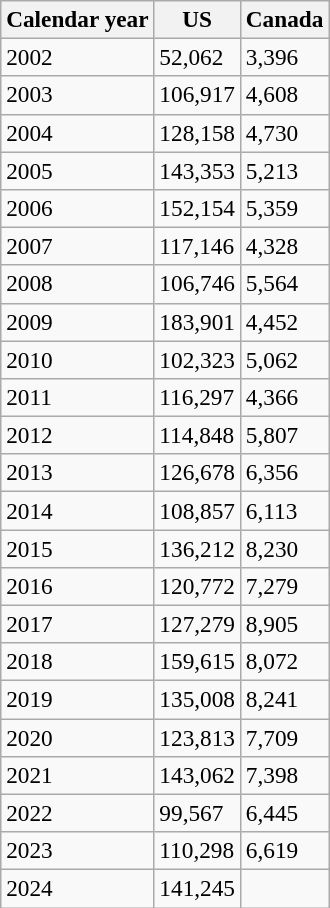<table class="wikitable" style="font-size:97%" wikitable>
<tr>
<th>Calendar year</th>
<th>US</th>
<th>Canada</th>
</tr>
<tr>
<td>2002</td>
<td>52,062</td>
<td>3,396</td>
</tr>
<tr>
<td>2003</td>
<td>106,917</td>
<td>4,608</td>
</tr>
<tr>
<td>2004</td>
<td>128,158</td>
<td>4,730</td>
</tr>
<tr>
<td>2005</td>
<td>143,353</td>
<td>5,213</td>
</tr>
<tr>
<td>2006</td>
<td>152,154</td>
<td>5,359</td>
</tr>
<tr>
<td>2007</td>
<td>117,146</td>
<td>4,328</td>
</tr>
<tr>
<td>2008</td>
<td>106,746</td>
<td>5,564</td>
</tr>
<tr>
<td>2009</td>
<td>183,901</td>
<td>4,452</td>
</tr>
<tr>
<td>2010</td>
<td>102,323</td>
<td>5,062</td>
</tr>
<tr>
<td>2011</td>
<td>116,297</td>
<td>4,366</td>
</tr>
<tr>
<td>2012</td>
<td>114,848</td>
<td>5,807</td>
</tr>
<tr>
<td>2013</td>
<td>126,678</td>
<td>6,356</td>
</tr>
<tr>
<td>2014</td>
<td>108,857</td>
<td>6,113</td>
</tr>
<tr>
<td>2015</td>
<td>136,212</td>
<td>8,230</td>
</tr>
<tr>
<td>2016</td>
<td>120,772</td>
<td>7,279</td>
</tr>
<tr>
<td>2017</td>
<td>127,279</td>
<td>8,905</td>
</tr>
<tr>
<td>2018</td>
<td>159,615</td>
<td>8,072</td>
</tr>
<tr>
<td>2019</td>
<td>135,008</td>
<td>8,241</td>
</tr>
<tr>
<td>2020</td>
<td>123,813</td>
<td>7,709</td>
</tr>
<tr>
<td>2021</td>
<td>143,062</td>
<td>7,398</td>
</tr>
<tr>
<td>2022</td>
<td>99,567</td>
<td>6,445</td>
</tr>
<tr>
<td>2023</td>
<td>110,298</td>
<td>6,619</td>
</tr>
<tr>
<td>2024</td>
<td>141,245</td>
<td></td>
</tr>
</table>
